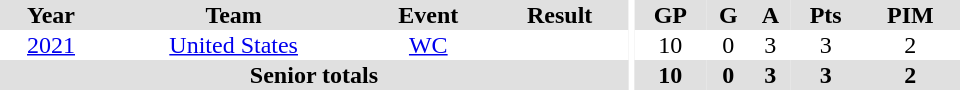<table border="0" cellpadding="1" cellspacing="0" ID="Table3" style="text-align:center; width:40em">
<tr ALIGN="center" bgcolor="#e0e0e0">
<th>Year</th>
<th>Team</th>
<th>Event</th>
<th>Result</th>
<th rowspan="99" bgcolor="#ffffff"></th>
<th>GP</th>
<th>G</th>
<th>A</th>
<th>Pts</th>
<th>PIM</th>
</tr>
<tr>
<td><a href='#'>2021</a></td>
<td><a href='#'>United States</a></td>
<td><a href='#'>WC</a></td>
<td></td>
<td>10</td>
<td>0</td>
<td>3</td>
<td>3</td>
<td>2</td>
</tr>
<tr bgcolor="#e0e0e0">
<th colspan="4">Senior totals</th>
<th>10</th>
<th>0</th>
<th>3</th>
<th>3</th>
<th>2</th>
</tr>
</table>
